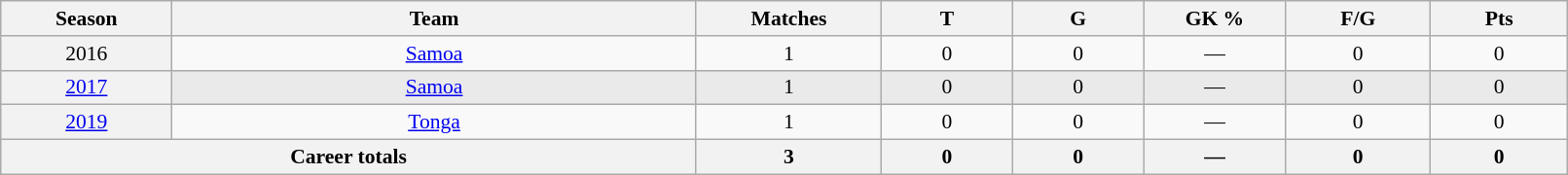<table class="wikitable sortable"  style="font-size:90%; text-align:center; width:85%;">
<tr>
<th width=2%>Season</th>
<th width=8%>Team</th>
<th width=2%>Matches</th>
<th width=2%>T</th>
<th width=2%>G</th>
<th width=2%>GK %</th>
<th width=2%>F/G</th>
<th width=2%>Pts</th>
</tr>
<tr>
<th scope="row" style="text-align:center; font-weight:normal">2016</th>
<td style="text-align:center;"> <a href='#'>Samoa</a></td>
<td>1</td>
<td>0</td>
<td>0</td>
<td>—</td>
<td>0</td>
<td>0</td>
</tr>
<tr style="background:#eaeaea;">
<th scope="row" style="text-align:center; font-weight:normal"><a href='#'>2017</a></th>
<td style="text-align:center;"> <a href='#'>Samoa</a></td>
<td>1</td>
<td>0</td>
<td>0</td>
<td>—</td>
<td>0</td>
<td>0</td>
</tr>
<tr>
<th scope="row" style="text-align:center; font-weight:normal"><a href='#'>2019</a></th>
<td style="text-align:center;"> <a href='#'>Tonga</a></td>
<td>1</td>
<td>0</td>
<td>0</td>
<td>—</td>
<td>0</td>
<td>0</td>
</tr>
<tr class="sortbottom">
<th colspan=2>Career totals</th>
<th>3</th>
<th>0</th>
<th>0</th>
<th>—</th>
<th>0</th>
<th>0</th>
</tr>
</table>
